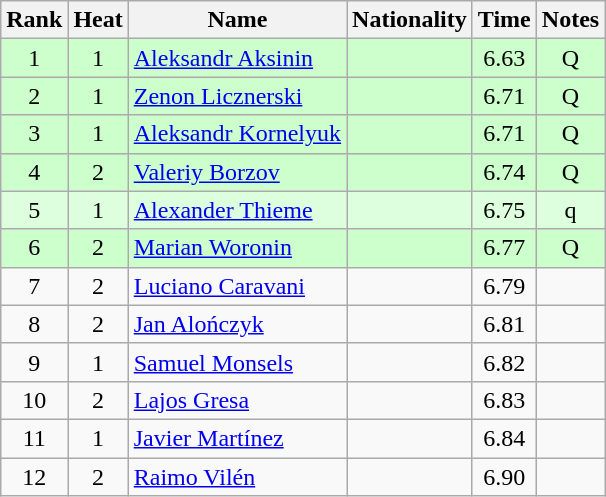<table class="wikitable sortable" style="text-align:center">
<tr>
<th>Rank</th>
<th>Heat</th>
<th>Name</th>
<th>Nationality</th>
<th>Time</th>
<th>Notes</th>
</tr>
<tr bgcolor=ccffcc>
<td>1</td>
<td>1</td>
<td align="left"><a href='#'>Aleksandr Aksinin</a></td>
<td align=left></td>
<td>6.63</td>
<td>Q</td>
</tr>
<tr bgcolor=ccffcc>
<td>2</td>
<td>1</td>
<td align="left"><a href='#'>Zenon Licznerski</a></td>
<td align=left></td>
<td>6.71</td>
<td>Q</td>
</tr>
<tr bgcolor=ccffcc>
<td>3</td>
<td>1</td>
<td align="left"><a href='#'>Aleksandr Kornelyuk</a></td>
<td align=left></td>
<td>6.71</td>
<td>Q</td>
</tr>
<tr bgcolor=ccffcc>
<td>4</td>
<td>2</td>
<td align="left"><a href='#'>Valeriy Borzov</a></td>
<td align=left></td>
<td>6.74</td>
<td>Q</td>
</tr>
<tr bgcolor=ddffdd>
<td>5</td>
<td>1</td>
<td align="left"><a href='#'>Alexander Thieme</a></td>
<td align=left></td>
<td>6.75</td>
<td>q</td>
</tr>
<tr bgcolor=ccffcc>
<td>6</td>
<td>2</td>
<td align="left"><a href='#'>Marian Woronin</a></td>
<td align=left></td>
<td>6.77</td>
<td>Q</td>
</tr>
<tr>
<td>7</td>
<td>2</td>
<td align="left"><a href='#'>Luciano Caravani</a></td>
<td align=left></td>
<td>6.79</td>
<td></td>
</tr>
<tr>
<td>8</td>
<td>2</td>
<td align="left"><a href='#'>Jan Alończyk</a></td>
<td align=left></td>
<td>6.81</td>
<td></td>
</tr>
<tr>
<td>9</td>
<td>1</td>
<td align="left"><a href='#'>Samuel Monsels</a></td>
<td align=left></td>
<td>6.82</td>
<td></td>
</tr>
<tr>
<td>10</td>
<td>2</td>
<td align="left"><a href='#'>Lajos Gresa</a></td>
<td align=left></td>
<td>6.83</td>
<td></td>
</tr>
<tr>
<td>11</td>
<td>1</td>
<td align="left"><a href='#'>Javier Martínez</a></td>
<td align=left></td>
<td>6.84</td>
<td></td>
</tr>
<tr>
<td>12</td>
<td>2</td>
<td align="left"><a href='#'>Raimo Vilén</a></td>
<td align=left></td>
<td>6.90</td>
<td></td>
</tr>
</table>
